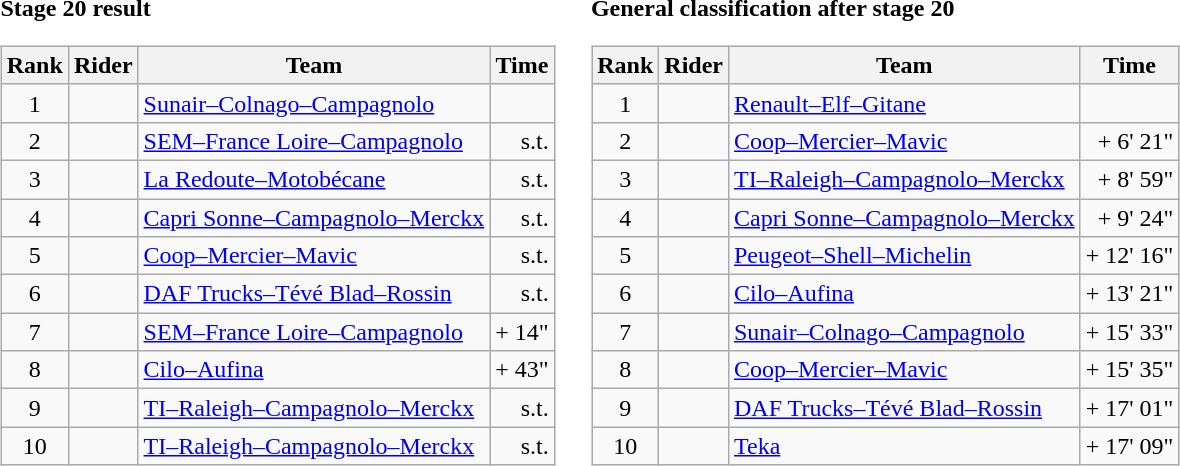<table>
<tr>
<td><strong>Stage 20 result</strong><br><table class="wikitable">
<tr>
<th scope="col">Rank</th>
<th scope="col">Rider</th>
<th scope="col">Team</th>
<th scope="col">Time</th>
</tr>
<tr>
<td style="text-align:center;">1</td>
<td></td>
<td><a href='#'>Sunair–Colnago–Campagnolo</a></td>
<td style="text-align:right;"></td>
</tr>
<tr>
<td style="text-align:center;">2</td>
<td></td>
<td><a href='#'>SEM–France Loire–Campagnolo</a></td>
<td style="text-align:right;">s.t.</td>
</tr>
<tr>
<td style="text-align:center;">3</td>
<td></td>
<td><a href='#'>La Redoute–Motobécane</a></td>
<td style="text-align:right;">s.t.</td>
</tr>
<tr>
<td style="text-align:center;">4</td>
<td></td>
<td><a href='#'>Capri Sonne–Campagnolo–Merckx</a></td>
<td style="text-align:right;">s.t.</td>
</tr>
<tr>
<td style="text-align:center;">5</td>
<td></td>
<td><a href='#'>Coop–Mercier–Mavic</a></td>
<td style="text-align:right;">s.t.</td>
</tr>
<tr>
<td style="text-align:center;">6</td>
<td></td>
<td><a href='#'>DAF Trucks–Tévé Blad–Rossin</a></td>
<td style="text-align:right;">s.t.</td>
</tr>
<tr>
<td style="text-align:center;">7</td>
<td></td>
<td><a href='#'>SEM–France Loire–Campagnolo</a></td>
<td style="text-align:right;">+ 14"</td>
</tr>
<tr>
<td style="text-align:center;">8</td>
<td></td>
<td><a href='#'>Cilo–Aufina</a></td>
<td style="text-align:right;">+ 43"</td>
</tr>
<tr>
<td style="text-align:center;">9</td>
<td></td>
<td><a href='#'>TI–Raleigh–Campagnolo–Merckx</a></td>
<td style="text-align:right;">s.t.</td>
</tr>
<tr>
<td style="text-align:center;">10</td>
<td></td>
<td><a href='#'>TI–Raleigh–Campagnolo–Merckx</a></td>
<td style="text-align:right;">s.t.</td>
</tr>
</table>
</td>
<td></td>
<td><strong>General classification after stage 20</strong><br><table class="wikitable">
<tr>
<th scope="col">Rank</th>
<th scope="col">Rider</th>
<th scope="col">Team</th>
<th scope="col">Time</th>
</tr>
<tr>
<td style="text-align:center;">1</td>
<td> </td>
<td><a href='#'>Renault–Elf–Gitane</a></td>
<td style="text-align:right;"></td>
</tr>
<tr>
<td style="text-align:center;">2</td>
<td></td>
<td><a href='#'>Coop–Mercier–Mavic</a></td>
<td style="text-align:right;">+ 6' 21"</td>
</tr>
<tr>
<td style="text-align:center;">3</td>
<td></td>
<td><a href='#'>TI–Raleigh–Campagnolo–Merckx</a></td>
<td style="text-align:right;">+ 8' 59"</td>
</tr>
<tr>
<td style="text-align:center;">4</td>
<td></td>
<td><a href='#'>Capri Sonne–Campagnolo–Merckx</a></td>
<td style="text-align:right;">+ 9' 24"</td>
</tr>
<tr>
<td style="text-align:center;">5</td>
<td></td>
<td><a href='#'>Peugeot–Shell–Michelin</a></td>
<td style="text-align:right;">+ 12' 16"</td>
</tr>
<tr>
<td style="text-align:center;">6</td>
<td></td>
<td><a href='#'>Cilo–Aufina</a></td>
<td style="text-align:right;">+ 13' 21"</td>
</tr>
<tr>
<td style="text-align:center;">7</td>
<td></td>
<td><a href='#'>Sunair–Colnago–Campagnolo</a></td>
<td style="text-align:right;">+ 15' 33"</td>
</tr>
<tr>
<td style="text-align:center;">8</td>
<td></td>
<td><a href='#'>Coop–Mercier–Mavic</a></td>
<td style="text-align:right;">+ 15' 35"</td>
</tr>
<tr>
<td style="text-align:center;">9</td>
<td></td>
<td><a href='#'>DAF Trucks–Tévé Blad–Rossin</a></td>
<td style="text-align:right;">+ 17' 01"</td>
</tr>
<tr>
<td style="text-align:center;">10</td>
<td></td>
<td><a href='#'>Teka</a></td>
<td style="text-align:right;">+ 17' 09"</td>
</tr>
</table>
</td>
</tr>
</table>
